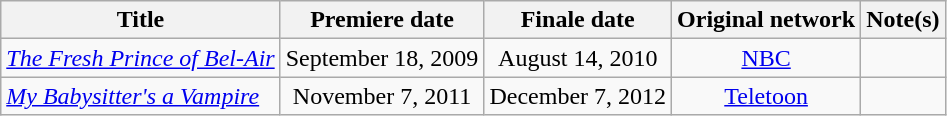<table class="wikitable plainrowheaders sortable" style="text-align:center;">
<tr>
<th scope="col">Title</th>
<th scope="col">Premiere date</th>
<th scope="col">Finale date</th>
<th scope="col">Original network</th>
<th class="unsortable">Note(s)</th>
</tr>
<tr>
<td scope="row" style="text-align:left;"><em><a href='#'>The Fresh Prince of Bel-Air</a></em></td>
<td>September 18, 2009</td>
<td>August 14, 2010</td>
<td><a href='#'>NBC</a></td>
<td></td>
</tr>
<tr>
<td scope="row" style="text-align:left;"><em><a href='#'>My Babysitter's a Vampire</a></em></td>
<td>November 7, 2011</td>
<td>December 7, 2012</td>
<td><a href='#'>Teletoon</a></td>
<td></td>
</tr>
</table>
